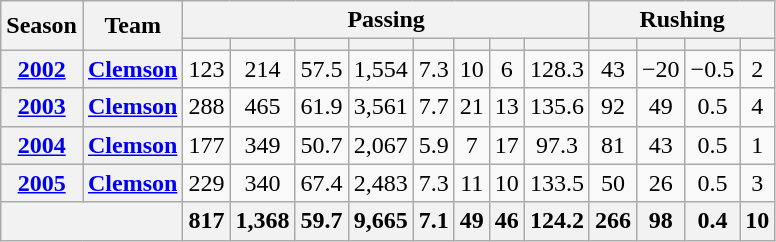<table class="wikitable" style="text-align:center;">
<tr>
<th rowspan="2">Season</th>
<th rowspan="2">Team</th>
<th colspan="8">Passing</th>
<th colspan="4">Rushing</th>
</tr>
<tr>
<th></th>
<th></th>
<th></th>
<th></th>
<th></th>
<th></th>
<th></th>
<th></th>
<th></th>
<th></th>
<th></th>
<th></th>
</tr>
<tr>
<th><a href='#'>2002</a></th>
<th><a href='#'>Clemson</a></th>
<td>123</td>
<td>214</td>
<td>57.5</td>
<td>1,554</td>
<td>7.3</td>
<td>10</td>
<td>6</td>
<td>128.3</td>
<td>43</td>
<td>−20</td>
<td>−0.5</td>
<td>2</td>
</tr>
<tr>
<th><a href='#'>2003</a></th>
<th><a href='#'>Clemson</a></th>
<td>288</td>
<td>465</td>
<td>61.9</td>
<td>3,561</td>
<td>7.7</td>
<td>21</td>
<td>13</td>
<td>135.6</td>
<td>92</td>
<td>49</td>
<td>0.5</td>
<td>4</td>
</tr>
<tr>
<th><a href='#'>2004</a></th>
<th><a href='#'>Clemson</a></th>
<td>177</td>
<td>349</td>
<td>50.7</td>
<td>2,067</td>
<td>5.9</td>
<td>7</td>
<td>17</td>
<td>97.3</td>
<td>81</td>
<td>43</td>
<td>0.5</td>
<td>1</td>
</tr>
<tr>
<th><a href='#'>2005</a></th>
<th><a href='#'>Clemson</a></th>
<td>229</td>
<td>340</td>
<td>67.4</td>
<td>2,483</td>
<td>7.3</td>
<td>11</td>
<td>10</td>
<td>133.5</td>
<td>50</td>
<td>26</td>
<td>0.5</td>
<td>3</td>
</tr>
<tr>
<th colspan="2"></th>
<th>817</th>
<th>1,368</th>
<th>59.7</th>
<th>9,665</th>
<th>7.1</th>
<th>49</th>
<th>46</th>
<th>124.2</th>
<th>266</th>
<th>98</th>
<th>0.4</th>
<th>10</th>
</tr>
</table>
